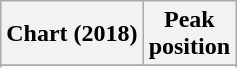<table class="wikitable sortable plainrowheaders" style="text-align:center">
<tr>
<th scope="col">Chart (2018)</th>
<th scope="col">Peak<br> position</th>
</tr>
<tr>
</tr>
<tr>
</tr>
<tr>
</tr>
</table>
